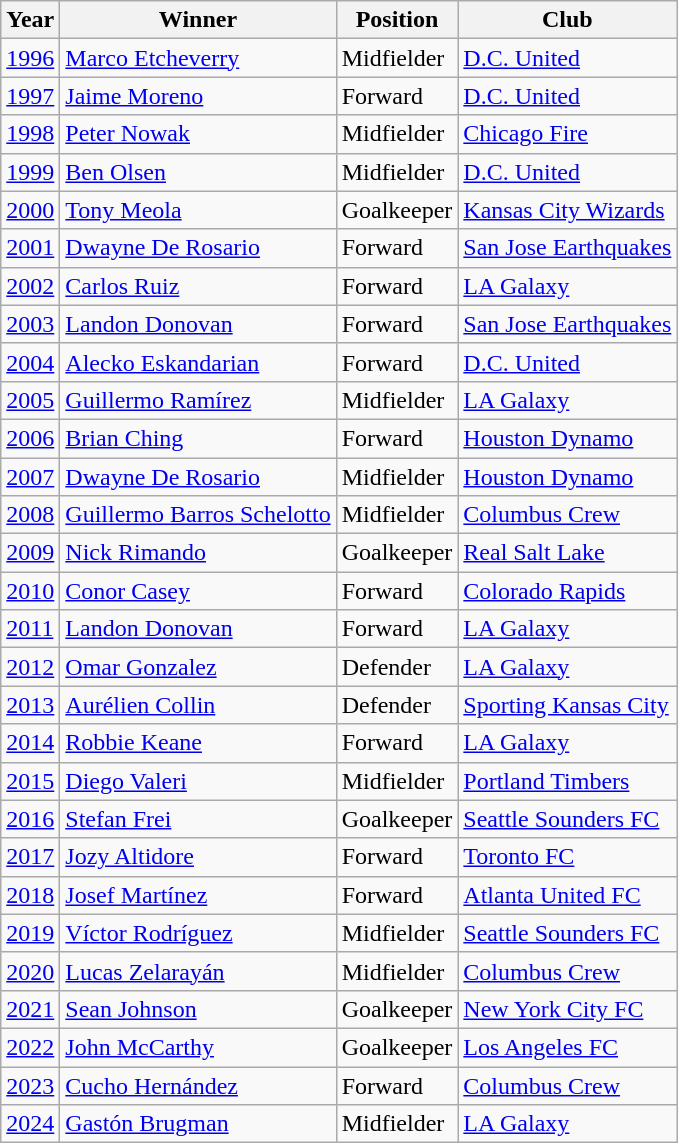<table class="wikitable sortable">
<tr>
<th>Year</th>
<th>Winner</th>
<th>Position</th>
<th>Club</th>
</tr>
<tr>
<td><a href='#'>1996</a></td>
<td> <a href='#'>Marco Etcheverry</a></td>
<td>Midfielder</td>
<td><a href='#'>D.C. United</a></td>
</tr>
<tr>
<td><a href='#'>1997</a></td>
<td> <a href='#'>Jaime Moreno</a></td>
<td>Forward</td>
<td><a href='#'>D.C. United</a></td>
</tr>
<tr>
<td><a href='#'>1998</a></td>
<td> <a href='#'>Peter Nowak</a></td>
<td>Midfielder</td>
<td><a href='#'>Chicago Fire</a></td>
</tr>
<tr>
<td><a href='#'>1999</a></td>
<td> <a href='#'>Ben Olsen</a></td>
<td>Midfielder</td>
<td><a href='#'>D.C. United</a></td>
</tr>
<tr>
<td><a href='#'>2000</a></td>
<td> <a href='#'>Tony Meola</a></td>
<td>Goalkeeper</td>
<td><a href='#'>Kansas City Wizards</a></td>
</tr>
<tr>
<td><a href='#'>2001</a></td>
<td> <a href='#'>Dwayne De Rosario</a></td>
<td>Forward</td>
<td><a href='#'>San Jose Earthquakes</a></td>
</tr>
<tr>
<td><a href='#'>2002</a></td>
<td> <a href='#'>Carlos Ruiz</a></td>
<td>Forward</td>
<td><a href='#'>LA Galaxy</a></td>
</tr>
<tr>
<td><a href='#'>2003</a></td>
<td> <a href='#'>Landon Donovan</a></td>
<td>Forward</td>
<td><a href='#'>San Jose Earthquakes</a></td>
</tr>
<tr>
<td><a href='#'>2004</a></td>
<td> <a href='#'>Alecko Eskandarian</a></td>
<td>Forward</td>
<td><a href='#'>D.C. United</a></td>
</tr>
<tr>
<td><a href='#'>2005</a></td>
<td> <a href='#'>Guillermo Ramírez</a></td>
<td>Midfielder</td>
<td><a href='#'>LA Galaxy</a></td>
</tr>
<tr>
<td><a href='#'>2006</a></td>
<td> <a href='#'>Brian Ching</a></td>
<td>Forward</td>
<td><a href='#'>Houston Dynamo</a></td>
</tr>
<tr>
<td><a href='#'>2007</a></td>
<td> <a href='#'>Dwayne De Rosario</a></td>
<td>Midfielder</td>
<td><a href='#'>Houston Dynamo</a></td>
</tr>
<tr>
<td><a href='#'>2008</a></td>
<td> <a href='#'>Guillermo Barros Schelotto</a></td>
<td>Midfielder</td>
<td><a href='#'>Columbus Crew</a></td>
</tr>
<tr>
<td><a href='#'>2009</a></td>
<td> <a href='#'>Nick Rimando</a></td>
<td>Goalkeeper</td>
<td><a href='#'>Real Salt Lake</a></td>
</tr>
<tr>
<td><a href='#'>2010</a></td>
<td> <a href='#'>Conor Casey</a></td>
<td>Forward</td>
<td><a href='#'>Colorado Rapids</a></td>
</tr>
<tr>
<td><a href='#'>2011</a></td>
<td> <a href='#'>Landon Donovan</a></td>
<td>Forward</td>
<td><a href='#'>LA Galaxy</a></td>
</tr>
<tr>
<td><a href='#'>2012</a></td>
<td> <a href='#'>Omar Gonzalez</a></td>
<td>Defender</td>
<td><a href='#'>LA Galaxy</a></td>
</tr>
<tr>
<td><a href='#'>2013</a></td>
<td> <a href='#'>Aurélien Collin</a></td>
<td>Defender</td>
<td><a href='#'>Sporting Kansas City</a></td>
</tr>
<tr>
<td><a href='#'>2014</a></td>
<td> <a href='#'>Robbie Keane</a></td>
<td>Forward</td>
<td><a href='#'>LA Galaxy</a></td>
</tr>
<tr>
<td><a href='#'>2015</a></td>
<td> <a href='#'>Diego Valeri</a></td>
<td>Midfielder</td>
<td><a href='#'>Portland Timbers</a></td>
</tr>
<tr>
<td><a href='#'>2016</a></td>
<td> <a href='#'>Stefan Frei</a></td>
<td>Goalkeeper</td>
<td><a href='#'>Seattle Sounders FC</a></td>
</tr>
<tr>
<td><a href='#'>2017</a></td>
<td> <a href='#'>Jozy Altidore</a></td>
<td>Forward</td>
<td><a href='#'>Toronto FC</a></td>
</tr>
<tr>
<td><a href='#'>2018</a></td>
<td> <a href='#'>Josef Martínez</a></td>
<td>Forward</td>
<td><a href='#'>Atlanta United FC</a></td>
</tr>
<tr>
<td><a href='#'>2019</a></td>
<td> <a href='#'>Víctor Rodríguez</a></td>
<td>Midfielder</td>
<td><a href='#'>Seattle Sounders FC</a></td>
</tr>
<tr>
<td><a href='#'>2020</a></td>
<td> <a href='#'>Lucas Zelarayán</a></td>
<td>Midfielder</td>
<td><a href='#'>Columbus Crew</a></td>
</tr>
<tr>
<td><a href='#'>2021</a></td>
<td> <a href='#'>Sean Johnson</a></td>
<td>Goalkeeper</td>
<td><a href='#'>New York City FC</a></td>
</tr>
<tr>
<td><a href='#'>2022</a></td>
<td> <a href='#'>John McCarthy</a></td>
<td>Goalkeeper</td>
<td><a href='#'>Los Angeles FC</a></td>
</tr>
<tr>
<td><a href='#'>2023</a></td>
<td> <a href='#'>Cucho Hernández</a></td>
<td>Forward</td>
<td><a href='#'>Columbus Crew</a></td>
</tr>
<tr>
<td><a href='#'>2024</a></td>
<td> <a href='#'>Gastón Brugman</a></td>
<td>Midfielder</td>
<td><a href='#'>LA Galaxy</a></td>
</tr>
</table>
